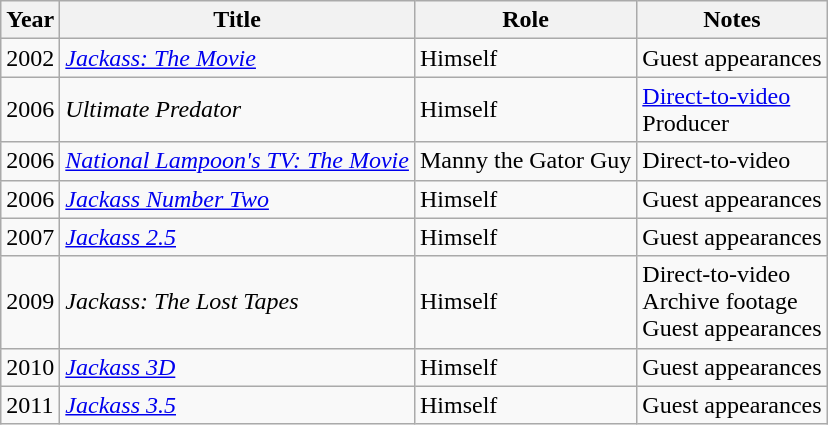<table class="wikitable sortable">
<tr>
<th>Year</th>
<th>Title</th>
<th>Role</th>
<th class="unsortable">Notes</th>
</tr>
<tr>
<td>2002</td>
<td><em><a href='#'>Jackass: The Movie</a></em></td>
<td>Himself</td>
<td>Guest appearances</td>
</tr>
<tr>
<td>2006</td>
<td><em>Ultimate Predator</em></td>
<td>Himself</td>
<td><a href='#'>Direct-to-video</a><br>Producer</td>
</tr>
<tr>
<td>2006</td>
<td><em><a href='#'>National Lampoon's TV: The Movie</a></em></td>
<td>Manny the Gator Guy</td>
<td>Direct-to-video</td>
</tr>
<tr>
<td>2006</td>
<td><em><a href='#'>Jackass Number Two</a></em></td>
<td>Himself</td>
<td>Guest appearances</td>
</tr>
<tr>
<td>2007</td>
<td><em><a href='#'>Jackass 2.5</a></em></td>
<td>Himself</td>
<td>Guest appearances</td>
</tr>
<tr>
<td>2009</td>
<td><em>Jackass: The Lost Tapes</em></td>
<td>Himself</td>
<td>Direct-to-video<br>Archive footage<br>Guest appearances</td>
</tr>
<tr>
<td>2010</td>
<td><em><a href='#'>Jackass 3D</a></em></td>
<td>Himself</td>
<td>Guest appearances</td>
</tr>
<tr>
<td>2011</td>
<td><em><a href='#'>Jackass 3.5</a></em></td>
<td>Himself</td>
<td>Guest appearances</td>
</tr>
</table>
